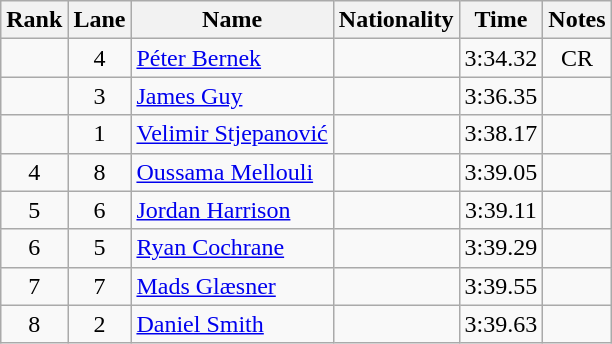<table class="wikitable sortable" style="text-align:center">
<tr>
<th>Rank</th>
<th>Lane</th>
<th>Name</th>
<th>Nationality</th>
<th>Time</th>
<th>Notes</th>
</tr>
<tr>
<td></td>
<td>4</td>
<td align=left><a href='#'>Péter Bernek</a></td>
<td align=left></td>
<td>3:34.32</td>
<td>CR</td>
</tr>
<tr>
<td></td>
<td>3</td>
<td align=left><a href='#'>James Guy</a></td>
<td align=left></td>
<td>3:36.35</td>
<td></td>
</tr>
<tr>
<td></td>
<td>1</td>
<td align=left><a href='#'>Velimir Stjepanović</a></td>
<td align=left></td>
<td>3:38.17</td>
<td></td>
</tr>
<tr>
<td>4</td>
<td>8</td>
<td align=left><a href='#'>Oussama Mellouli</a></td>
<td align=left></td>
<td>3:39.05</td>
<td></td>
</tr>
<tr>
<td>5</td>
<td>6</td>
<td align=left><a href='#'>Jordan Harrison</a></td>
<td align=left></td>
<td>3:39.11</td>
<td></td>
</tr>
<tr>
<td>6</td>
<td>5</td>
<td align=left><a href='#'>Ryan Cochrane</a></td>
<td align=left></td>
<td>3:39.29</td>
<td></td>
</tr>
<tr>
<td>7</td>
<td>7</td>
<td align=left><a href='#'>Mads Glæsner</a></td>
<td align=left></td>
<td>3:39.55</td>
<td></td>
</tr>
<tr>
<td>8</td>
<td>2</td>
<td align=left><a href='#'>Daniel Smith</a></td>
<td align=left></td>
<td>3:39.63</td>
<td></td>
</tr>
</table>
